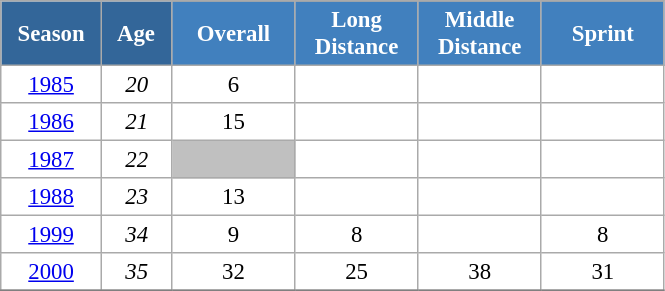<table class="wikitable" style="font-size:95%; text-align:center; border:grey solid 1px; border-collapse:collapse; background:#ffffff;">
<tr>
<th style="background-color:#369; color:white; width:60px;" rowspan="2"> Season </th>
<th style="background-color:#369; color:white; width:40px;" rowspan="2"> Age </th>
</tr>
<tr>
<th style="background-color:#4180be; color:white; width:75px;">Overall</th>
<th style="background-color:#4180be; color:white; width:75px;">Long Distance</th>
<th style="background-color:#4180be; color:white; width:75px;">Middle Distance</th>
<th style="background-color:#4180be; color:white; width:75px;">Sprint</th>
</tr>
<tr>
<td><a href='#'>1985</a></td>
<td><em>20</em></td>
<td>6</td>
<td></td>
<td></td>
<td></td>
</tr>
<tr>
<td><a href='#'>1986</a></td>
<td><em>21</em></td>
<td>15</td>
<td></td>
<td></td>
<td></td>
</tr>
<tr>
<td><a href='#'>1987</a></td>
<td><em>22</em></td>
<td style="background:silver;"></td>
<td></td>
<td></td>
<td></td>
</tr>
<tr>
<td><a href='#'>1988</a></td>
<td><em>23</em></td>
<td>13</td>
<td></td>
<td></td>
<td></td>
</tr>
<tr>
<td><a href='#'>1999</a></td>
<td><em>34</em></td>
<td>9</td>
<td>8</td>
<td></td>
<td>8</td>
</tr>
<tr>
<td><a href='#'>2000</a></td>
<td><em>35</em></td>
<td>32</td>
<td>25</td>
<td>38</td>
<td>31</td>
</tr>
<tr>
</tr>
</table>
